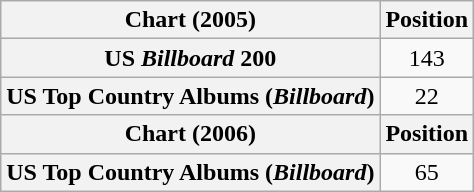<table class="wikitable plainrowheaders" style="text-align:center">
<tr>
<th scope="col">Chart (2005)</th>
<th scope="col">Position</th>
</tr>
<tr>
<th scope="row">US <em>Billboard</em> 200</th>
<td>143</td>
</tr>
<tr>
<th scope="row">US Top Country Albums (<em>Billboard</em>)</th>
<td>22</td>
</tr>
<tr>
<th scope="col">Chart (2006)</th>
<th scope="col">Position</th>
</tr>
<tr>
<th scope="row">US Top Country Albums (<em>Billboard</em>)</th>
<td>65</td>
</tr>
</table>
